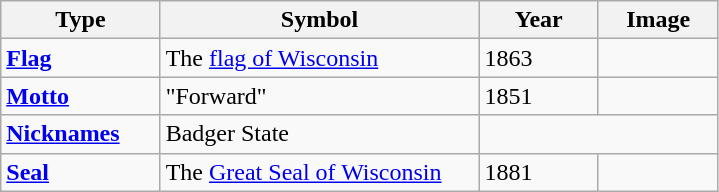<table class="wikitable">
<tr>
<th width="20%">Type</th>
<th width="40%">Symbol</th>
<th width="15%">Year</th>
<th width="15%">Image</th>
</tr>
<tr>
<td><strong><a href='#'>Flag</a></strong></td>
<td>The <a href='#'>flag of Wisconsin</a></td>
<td>1863</td>
<td></td>
</tr>
<tr>
<td><strong><a href='#'>Motto</a></strong></td>
<td>"Forward"</td>
<td>1851</td>
<td></td>
</tr>
<tr>
<td><strong><a href='#'>Nicknames</a></strong></td>
<td>Badger State </td>
</tr>
<tr>
<td><strong><a href='#'>Seal</a></strong></td>
<td>The <a href='#'>Great Seal of Wisconsin</a></td>
<td>1881</td>
<td></td>
</tr>
</table>
